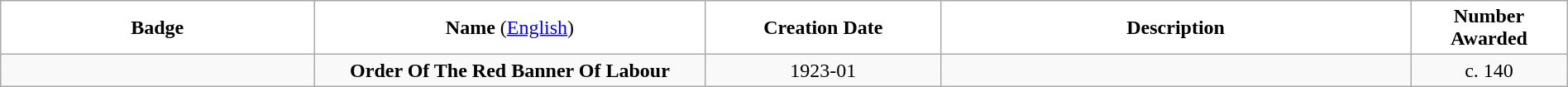<table class="wikitable" width="100%" style="text-align:center;">
<tr>
<td width="20%" bgcolor="#FFFFFF"><strong>Badge</strong></td>
<td width="25%" bgcolor="#FFFFFF"><strong>Name</strong> (<a href='#'>English</a>)</td>
<td width="15%" bgcolor="#FFFFFF"><strong>Creation Date</strong></td>
<td width="30%" bgcolor="#FFFFFF"><strong>Description</strong></td>
<td width="10%" bgcolor="#FFFFFF"><strong>Number Awarded</strong></td>
</tr>
<tr>
<td></td>
<td><strong>Order Of The Red Banner Of Labour</strong></td>
<td>1923-01</td>
<td></td>
<td>c. 140</td>
</tr>
</table>
